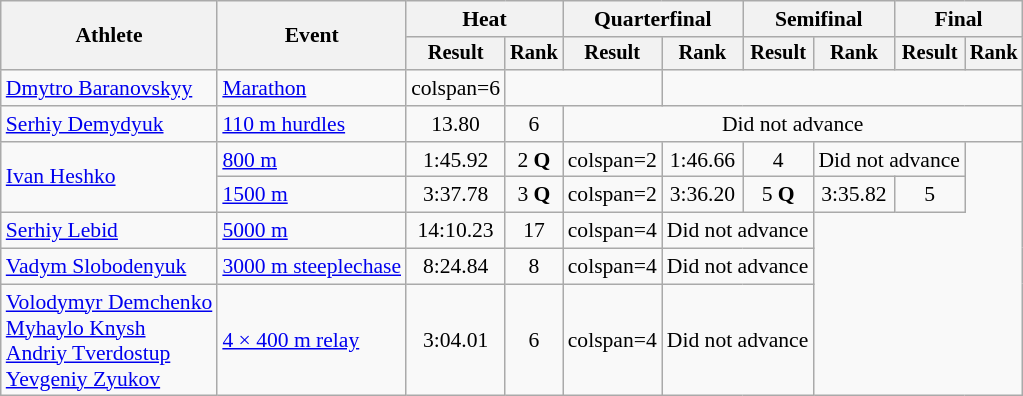<table class=wikitable style="font-size:90%">
<tr>
<th rowspan="2">Athlete</th>
<th rowspan="2">Event</th>
<th colspan="2">Heat</th>
<th colspan="2">Quarterfinal</th>
<th colspan="2">Semifinal</th>
<th colspan="2">Final</th>
</tr>
<tr style="font-size:95%">
<th>Result</th>
<th>Rank</th>
<th>Result</th>
<th>Rank</th>
<th>Result</th>
<th>Rank</th>
<th>Result</th>
<th>Rank</th>
</tr>
<tr align=center>
<td align=left><a href='#'>Dmytro Baranovskyy</a></td>
<td align=left><a href='#'>Marathon</a></td>
<td>colspan=6 </td>
<td colspan=2></td>
</tr>
<tr align=center>
<td align=left><a href='#'>Serhiy Demydyuk</a></td>
<td align=left><a href='#'>110 m hurdles</a></td>
<td>13.80</td>
<td>6</td>
<td colspan=6>Did not advance</td>
</tr>
<tr align=center>
<td align=left rowspan=2><a href='#'>Ivan Heshko</a></td>
<td align=left><a href='#'>800 m</a></td>
<td>1:45.92</td>
<td>2 <strong>Q</strong></td>
<td>colspan=2 </td>
<td>1:46.66</td>
<td>4</td>
<td colspan=2>Did not advance</td>
</tr>
<tr align=center>
<td align=left><a href='#'>1500 m</a></td>
<td>3:37.78</td>
<td>3 <strong>Q</strong></td>
<td>colspan=2 </td>
<td>3:36.20</td>
<td>5 <strong>Q</strong></td>
<td>3:35.82</td>
<td>5</td>
</tr>
<tr align=center>
<td align=left><a href='#'>Serhiy Lebid</a></td>
<td align=left><a href='#'>5000 m</a></td>
<td>14:10.23</td>
<td>17</td>
<td>colspan=4 </td>
<td colspan=2>Did not advance</td>
</tr>
<tr align=center>
<td align=left><a href='#'>Vadym Slobodenyuk</a></td>
<td align=left><a href='#'>3000 m steeplechase</a></td>
<td>8:24.84</td>
<td>8</td>
<td>colspan=4 </td>
<td colspan=2>Did not advance</td>
</tr>
<tr align=center>
<td align=left><a href='#'>Volodymyr Demchenko</a><br><a href='#'>Myhaylo Knysh</a><br><a href='#'>Andriy Tverdostup</a><br><a href='#'>Yevgeniy Zyukov</a></td>
<td align=left><a href='#'>4 × 400 m relay</a></td>
<td>3:04.01</td>
<td>6</td>
<td>colspan=4 </td>
<td colspan=2>Did not advance</td>
</tr>
</table>
